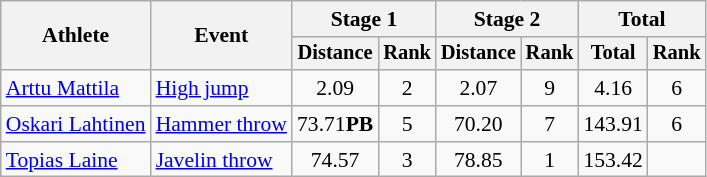<table class="wikitable" style="font-size:90%">
<tr>
<th rowspan=2>Athlete</th>
<th rowspan=2>Event</th>
<th colspan=2>Stage 1</th>
<th colspan=2>Stage 2</th>
<th colspan=2>Total</th>
</tr>
<tr style="font-size:95%">
<th>Distance</th>
<th>Rank</th>
<th>Distance</th>
<th>Rank</th>
<th>Total</th>
<th>Rank</th>
</tr>
<tr align=center>
<td align=left><a href='#'>Arttu Mattila</a></td>
<td align=left><a href='#'>High jump</a></td>
<td>2.09</td>
<td>2</td>
<td>2.07</td>
<td>9</td>
<td>4.16</td>
<td>6</td>
</tr>
<tr align=center>
<td align=left><a href='#'>Oskari Lahtinen</a></td>
<td align=left><a href='#'>Hammer throw</a></td>
<td>73.71<strong>PB</strong></td>
<td>5</td>
<td>70.20</td>
<td>7</td>
<td>143.91</td>
<td>6</td>
</tr>
<tr align=center>
<td align=left><a href='#'>Topias Laine</a></td>
<td align=left><a href='#'>Javelin throw</a></td>
<td>74.57</td>
<td>3</td>
<td>78.85</td>
<td>1</td>
<td>153.42</td>
<td></td>
</tr>
</table>
